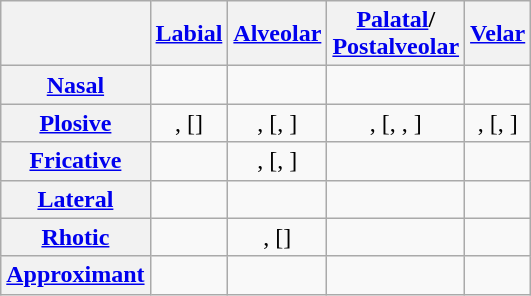<table class="wikitable" style="text-align:center">
<tr>
<th></th>
<th><a href='#'>Labial</a></th>
<th><a href='#'>Alveolar</a></th>
<th><a href='#'>Palatal</a>/<br><a href='#'>Postalveolar</a></th>
<th><a href='#'>Velar</a></th>
</tr>
<tr>
<th><a href='#'>Nasal</a></th>
<td></td>
<td></td>
<td></td>
<td></td>
</tr>
<tr>
<th><a href='#'>Plosive</a></th>
<td>, []</td>
<td>, [, ]</td>
<td>, [, , ]</td>
<td>, [, ]</td>
</tr>
<tr>
<th><a href='#'>Fricative</a></th>
<td></td>
<td>, [, ]</td>
<td></td>
<td></td>
</tr>
<tr>
<th><a href='#'>Lateral</a></th>
<td></td>
<td></td>
<td></td>
<td></td>
</tr>
<tr>
<th><a href='#'>Rhotic</a></th>
<td></td>
<td>, []</td>
<td></td>
<td></td>
</tr>
<tr>
<th><a href='#'>Approximant</a></th>
<td></td>
<td></td>
<td></td>
<td></td>
</tr>
</table>
